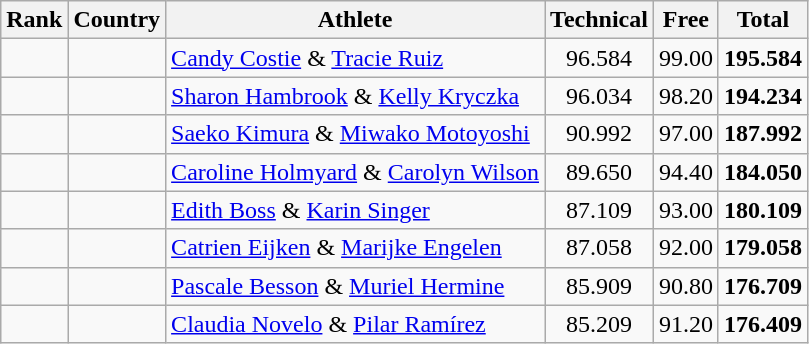<table class="wikitable sortable" style="text-align:center">
<tr>
<th>Rank</th>
<th>Country</th>
<th>Athlete</th>
<th>Technical</th>
<th>Free</th>
<th>Total</th>
</tr>
<tr>
<td></td>
<td align=left></td>
<td align=left><a href='#'>Candy Costie</a> & <a href='#'>Tracie Ruiz</a></td>
<td>96.584</td>
<td>99.00</td>
<td><strong>195.584</strong></td>
</tr>
<tr>
<td></td>
<td align=left></td>
<td align=left><a href='#'>Sharon Hambrook</a> & <a href='#'>Kelly Kryczka</a></td>
<td>96.034</td>
<td>98.20</td>
<td><strong>194.234</strong></td>
</tr>
<tr>
<td></td>
<td align=left></td>
<td align=left><a href='#'>Saeko Kimura</a> & <a href='#'>Miwako Motoyoshi</a></td>
<td>90.992</td>
<td>97.00</td>
<td><strong>187.992</strong></td>
</tr>
<tr>
<td></td>
<td align=left></td>
<td align=left><a href='#'>Caroline Holmyard</a> & <a href='#'>Carolyn Wilson</a></td>
<td>89.650</td>
<td>94.40</td>
<td><strong>184.050</strong></td>
</tr>
<tr>
<td></td>
<td align=left></td>
<td align=left><a href='#'>Edith Boss</a> & <a href='#'>Karin Singer</a></td>
<td>87.109</td>
<td>93.00</td>
<td><strong>180.109</strong></td>
</tr>
<tr>
<td></td>
<td align=left></td>
<td align=left><a href='#'>Catrien Eijken</a> & <a href='#'>Marijke Engelen</a></td>
<td>87.058</td>
<td>92.00</td>
<td><strong>179.058</strong></td>
</tr>
<tr>
<td></td>
<td align=left></td>
<td align=left><a href='#'>Pascale Besson</a> & <a href='#'>Muriel Hermine</a></td>
<td>85.909</td>
<td>90.80</td>
<td><strong>176.709</strong></td>
</tr>
<tr>
<td></td>
<td align=left></td>
<td align=left><a href='#'>Claudia Novelo</a> & <a href='#'>Pilar Ramírez</a></td>
<td>85.209</td>
<td>91.20</td>
<td><strong>176.409</strong></td>
</tr>
</table>
